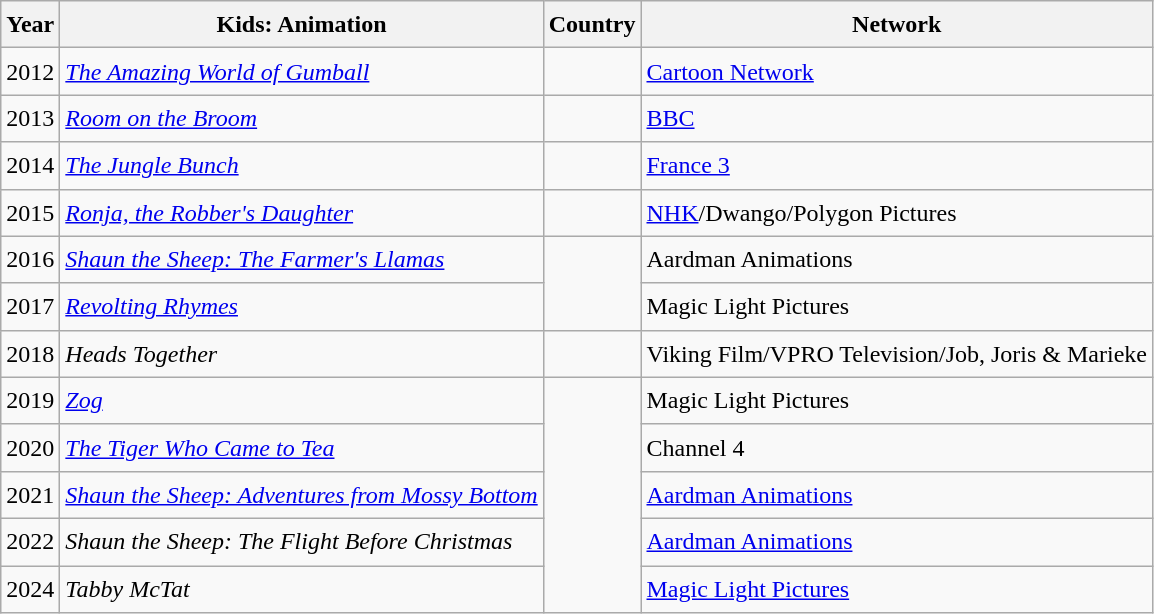<table class="wikitable" style="font-size:1.00em; line-height:1.5em;">
<tr>
<th>Year</th>
<th>Kids: Animation</th>
<th>Country</th>
<th>Network</th>
</tr>
<tr>
<td>2012</td>
<td><em><a href='#'>The Amazing World of Gumball</a></em></td>
<td><br></td>
<td><a href='#'>Cartoon Network</a></td>
</tr>
<tr>
<td>2013</td>
<td><em><a href='#'>Room on the Broom</a></em></td>
<td></td>
<td><a href='#'>BBC</a></td>
</tr>
<tr>
<td>2014</td>
<td><em><a href='#'>The Jungle Bunch</a></em></td>
<td></td>
<td><a href='#'>France 3</a></td>
</tr>
<tr>
<td>2015</td>
<td><em><a href='#'>Ronja, the Robber's Daughter</a></em></td>
<td></td>
<td><a href='#'>NHK</a>/Dwango/Polygon Pictures</td>
</tr>
<tr>
<td>2016</td>
<td><em><a href='#'>Shaun the Sheep: The Farmer's Llamas</a></em></td>
<td rowspan="2"></td>
<td>Aardman Animations</td>
</tr>
<tr>
<td>2017</td>
<td><em><a href='#'>Revolting Rhymes</a></em></td>
<td>Magic Light Pictures</td>
</tr>
<tr>
<td>2018</td>
<td><em>Heads Together</em></td>
<td></td>
<td>Viking Film/VPRO Television/Job, Joris & Marieke</td>
</tr>
<tr>
<td>2019</td>
<td><em><a href='#'>Zog</a></em></td>
<td rowspan="5"></td>
<td>Magic Light Pictures</td>
</tr>
<tr>
<td>2020</td>
<td><em><a href='#'>The Tiger Who Came to Tea</a></em></td>
<td>Channel 4</td>
</tr>
<tr>
<td>2021</td>
<td><em><a href='#'>Shaun the Sheep: Adventures from Mossy Bottom</a></em></td>
<td><a href='#'>Aardman Animations</a></td>
</tr>
<tr>
<td>2022</td>
<td><em>Shaun the Sheep: The Flight Before Christmas</em></td>
<td><a href='#'>Aardman Animations</a></td>
</tr>
<tr>
<td>2024</td>
<td><em>Tabby McTat</em></td>
<td><a href='#'>Magic Light Pictures</a></td>
</tr>
</table>
